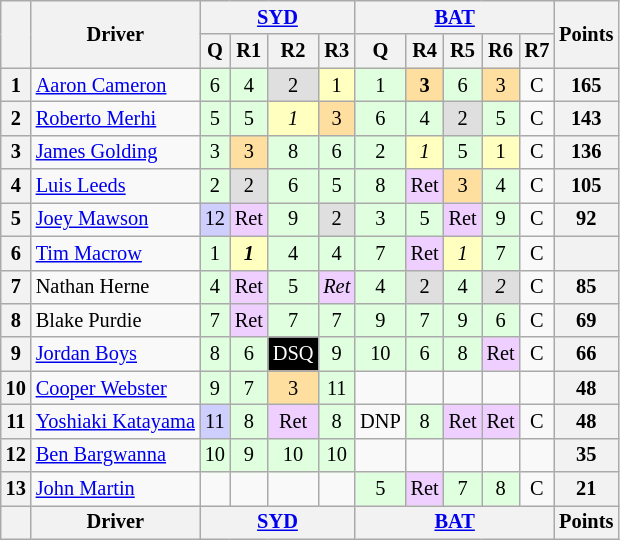<table class="wikitable" style="font-size: 85%; text-align:center">
<tr>
<th rowspan="2"></th>
<th rowspan="2">Driver</th>
<th colspan="4"><a href='#'>SYD</a></th>
<th colspan="5"><a href='#'>BAT</a></th>
<th rowspan="2">Points</th>
</tr>
<tr>
<th>Q</th>
<th>R1</th>
<th>R2</th>
<th>R3</th>
<th>Q</th>
<th>R4</th>
<th>R5</th>
<th>R6</th>
<th>R7</th>
</tr>
<tr>
<th>1</th>
<td style="text-align:left"> <a href='#'>Aaron Cameron</a></td>
<td style="background:#dfffdf;">6</td>
<td style="background:#dfffdf;">4</td>
<td style="background:#dfdfdf;">2</td>
<td style="background:#ffffbf;">1</td>
<td style="background:#dfffdf;">1</td>
<td style="background:#ffdf9f;"><strong>3</strong></td>
<td style="background:#dfffdf;">6</td>
<td style="background:#ffdf9f;">3</td>
<td>C</td>
<th>165</th>
</tr>
<tr>
<th>2</th>
<td style="text-align:left"> <a href='#'>Roberto Merhi</a></td>
<td style="background:#dfffdf;">5</td>
<td style="background:#dfffdf;">5</td>
<td style="background:#ffffbf;"><em>1</em></td>
<td style="background:#ffdf9f;">3</td>
<td style="background:#dfffdf;">6</td>
<td style="background:#dfffdf;">4</td>
<td style="background:#dfdfdf;">2</td>
<td style="background:#dfffdf;">5</td>
<td>C</td>
<th>143</th>
</tr>
<tr>
<th>3</th>
<td style="text-align:left"> <a href='#'>James Golding</a></td>
<td style="background:#dfffdf;">3</td>
<td style="background:#ffdf9f;">3</td>
<td style="background:#dfffdf;">8</td>
<td style="background:#dfffdf;">6</td>
<td style="background:#dfffdf;">2</td>
<td style="background:#ffffbf;"><em>1</em></td>
<td style="background:#dfffdf;">5</td>
<td style="background:#ffffbf;">1</td>
<td>C</td>
<th>136</th>
</tr>
<tr>
<th>4</th>
<td style="text-align:left"> <a href='#'>Luis Leeds</a></td>
<td style="background:#dfffdf;">2</td>
<td style="background:#dfdfdf;">2</td>
<td style="background:#dfffdf;">6</td>
<td style="background:#dfffdf;">5</td>
<td style="background:#dfffdf;">8</td>
<td style="background:#efcfff;">Ret</td>
<td style="background:#ffdf9f;">3</td>
<td style="background:#dfffdf;">4</td>
<td>C</td>
<th>105</th>
</tr>
<tr>
<th>5</th>
<td style="text-align:left"> <a href='#'>Joey Mawson</a></td>
<td style="background:#cfcfff;">12</td>
<td style="background:#efcfff;">Ret</td>
<td style="background:#dfffdf;">9</td>
<td style="background:#dfdfdf;">2</td>
<td style="background:#dfffdf;">3</td>
<td style="background:#dfffdf;">5</td>
<td style="background:#efcfff;">Ret</td>
<td style="background:#dfffdf;">9</td>
<td>C</td>
<th>92</th>
</tr>
<tr>
<th>6</th>
<td style="text-align:left"> <a href='#'>Tim Macrow</a></td>
<td style="background:#dfffdf;">1</td>
<td style="background:#ffffbf;"><strong><em>1</em></strong></td>
<td style="background:#dfffdf;">4</td>
<td style="background:#dfffdf;">4</td>
<td style="background:#dfffdf;">7</td>
<td style="background:#efcfff;">Ret</td>
<td style="background:#ffffbf;"><em>1</em></td>
<td style="background:#dfffdf;">7</td>
<td>C</td>
<th></th>
</tr>
<tr>
<th>7</th>
<td style="text-align:left"> Nathan Herne</td>
<td style="background:#dfffdf;">4</td>
<td style="background:#efcfff;">Ret</td>
<td style="background:#dfffdf;">5</td>
<td style="background:#efcfff;"><em>Ret</em></td>
<td style="background:#dfffdf;">4</td>
<td style="background:#dfdfdf;">2</td>
<td style="background:#dfffdf;">4</td>
<td style="background:#dfdfdf;"><em>2</em></td>
<td>C</td>
<th>85</th>
</tr>
<tr>
<th>8</th>
<td style="text-align:left"> Blake Purdie</td>
<td style="background:#dfffdf;">7</td>
<td style="background:#efcfff;">Ret</td>
<td style="background:#dfffdf;">7</td>
<td style="background:#dfffdf;">7</td>
<td style="background:#dfffdf;">9</td>
<td style="background:#dfffdf;">7</td>
<td style="background:#dfffdf;">9</td>
<td style="background:#dfffdf;">6</td>
<td>C</td>
<th>69</th>
</tr>
<tr>
<th>9</th>
<td style="text-align:left"> <a href='#'>Jordan Boys</a></td>
<td style="background:#dfffdf;">8</td>
<td style="background:#dfffdf;">6</td>
<td style="background:#000000; color:white;">DSQ</td>
<td style="background:#dfffdf;">9</td>
<td style="background:#dfffdf;">10</td>
<td style="background:#dfffdf;">6</td>
<td style="background:#dfffdf;">8</td>
<td style="background:#efcfff;">Ret</td>
<td>C</td>
<th>66</th>
</tr>
<tr>
<th>10</th>
<td style="text-align:left"> <a href='#'>Cooper Webster</a></td>
<td style="background:#dfffdf;">9</td>
<td style="background:#dfffdf;">7</td>
<td style="background:#ffdf9f;">3</td>
<td style="background:#dfffdf;">11</td>
<td></td>
<td></td>
<td></td>
<td></td>
<td></td>
<th>48</th>
</tr>
<tr>
<th>11</th>
<td style="text-align:left" nowrap> <a href='#'>Yoshiaki Katayama</a></td>
<td style="background:#cfcfff;">11</td>
<td style="background:#dfffdf;">8</td>
<td style="background:#efcfff;">Ret</td>
<td style="background:#dfffdf;">8</td>
<td>DNP</td>
<td style="background:#dfffdf;">8</td>
<td style="background:#efcfff;">Ret</td>
<td style="background:#efcfff;">Ret</td>
<td>C</td>
<th>48</th>
</tr>
<tr>
<th>12</th>
<td style="text-align:left"> <a href='#'>Ben Bargwanna</a></td>
<td style="background:#dfffdf;">10</td>
<td style="background:#dfffdf;">9</td>
<td style="background:#dfffdf;">10</td>
<td style="background:#dfffdf;">10</td>
<td></td>
<td></td>
<td></td>
<td></td>
<td></td>
<th>35</th>
</tr>
<tr>
<th>13</th>
<td style="text-align:left"> <a href='#'>John Martin</a></td>
<td></td>
<td></td>
<td></td>
<td></td>
<td style="background:#dfffdf;">5</td>
<td style="background:#efcfff;">Ret</td>
<td style="background:#dfffdf;">7</td>
<td style="background:#dfffdf;">8</td>
<td>C</td>
<th>21</th>
</tr>
<tr>
<th style="vertical-align:middle"></th>
<th style="vertical-align:middle;background">Driver</th>
<th colspan="4"><a href='#'>SYD</a></th>
<th colspan="5"><a href='#'>BAT</a></th>
<th style="vertical-align:middle">Points</th>
</tr>
</table>
